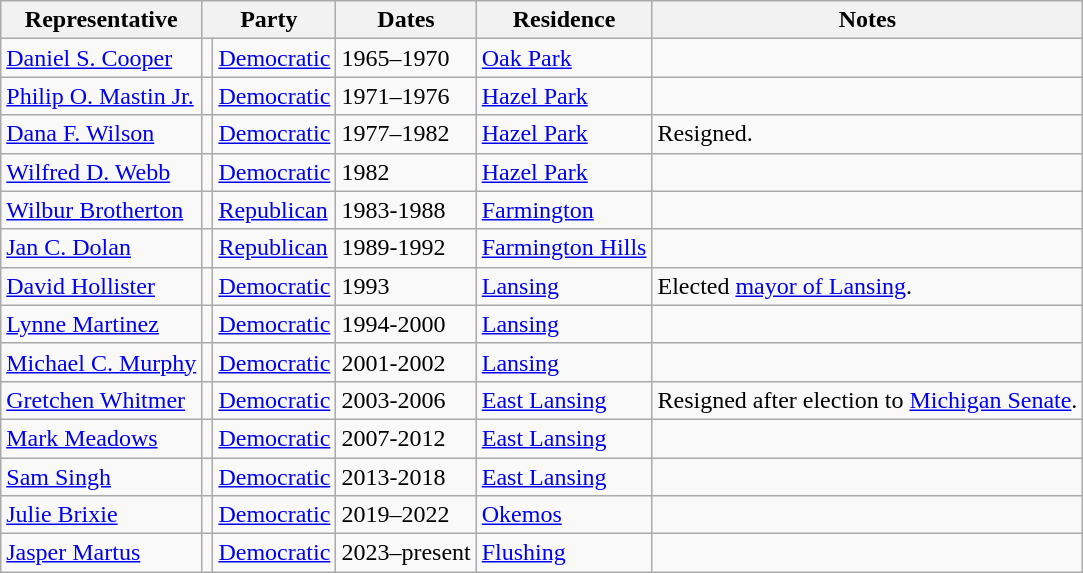<table class=wikitable>
<tr valign=bottom>
<th>Representative</th>
<th colspan="2">Party</th>
<th>Dates</th>
<th>Residence</th>
<th>Notes</th>
</tr>
<tr>
<td><a href='#'>Daniel S. Cooper</a></td>
<td bgcolor=></td>
<td><a href='#'>Democratic</a></td>
<td>1965–1970</td>
<td><a href='#'>Oak Park</a></td>
<td></td>
</tr>
<tr>
<td><a href='#'>Philip O. Mastin Jr.</a></td>
<td bgcolor=></td>
<td><a href='#'>Democratic</a></td>
<td>1971–1976</td>
<td><a href='#'>Hazel Park</a></td>
<td></td>
</tr>
<tr>
<td><a href='#'>Dana F. Wilson</a></td>
<td bgcolor=></td>
<td><a href='#'>Democratic</a></td>
<td>1977–1982</td>
<td><a href='#'>Hazel Park</a></td>
<td>Resigned.</td>
</tr>
<tr>
<td><a href='#'>Wilfred D. Webb</a></td>
<td bgcolor=></td>
<td><a href='#'>Democratic</a></td>
<td>1982</td>
<td><a href='#'>Hazel Park</a></td>
<td></td>
</tr>
<tr>
<td><a href='#'>Wilbur Brotherton</a></td>
<td bgcolor=></td>
<td><a href='#'>Republican</a></td>
<td>1983-1988</td>
<td><a href='#'>Farmington</a></td>
<td></td>
</tr>
<tr>
<td><a href='#'>Jan C. Dolan</a></td>
<td bgcolor=></td>
<td><a href='#'>Republican</a></td>
<td>1989-1992</td>
<td><a href='#'>Farmington Hills</a></td>
<td></td>
</tr>
<tr>
<td><a href='#'>David Hollister</a></td>
<td bgcolor=></td>
<td><a href='#'>Democratic</a></td>
<td>1993</td>
<td><a href='#'>Lansing</a></td>
<td>Elected <a href='#'>mayor of Lansing</a>.</td>
</tr>
<tr>
<td><a href='#'>Lynne Martinez</a></td>
<td bgcolor=></td>
<td><a href='#'>Democratic</a></td>
<td>1994-2000</td>
<td><a href='#'>Lansing</a></td>
<td></td>
</tr>
<tr>
<td><a href='#'>Michael C. Murphy</a></td>
<td bgcolor=></td>
<td><a href='#'>Democratic</a></td>
<td>2001-2002</td>
<td><a href='#'>Lansing</a></td>
<td></td>
</tr>
<tr>
<td><a href='#'>Gretchen Whitmer</a></td>
<td bgcolor=></td>
<td><a href='#'>Democratic</a></td>
<td>2003-2006</td>
<td><a href='#'>East Lansing</a></td>
<td>Resigned after election to <a href='#'>Michigan Senate</a>.</td>
</tr>
<tr>
<td><a href='#'>Mark Meadows</a></td>
<td bgcolor=></td>
<td><a href='#'>Democratic</a></td>
<td>2007-2012</td>
<td><a href='#'>East Lansing</a></td>
<td></td>
</tr>
<tr>
<td><a href='#'>Sam Singh</a></td>
<td bgcolor=></td>
<td><a href='#'>Democratic</a></td>
<td>2013-2018</td>
<td><a href='#'>East Lansing</a></td>
<td></td>
</tr>
<tr>
<td><a href='#'>Julie Brixie</a></td>
<td bgcolor=></td>
<td><a href='#'>Democratic</a></td>
<td>2019–2022</td>
<td><a href='#'>Okemos</a></td>
<td></td>
</tr>
<tr>
<td><a href='#'>Jasper Martus</a></td>
<td bgcolor=></td>
<td><a href='#'>Democratic</a></td>
<td>2023–present</td>
<td><a href='#'>Flushing</a></td>
<td></td>
</tr>
</table>
